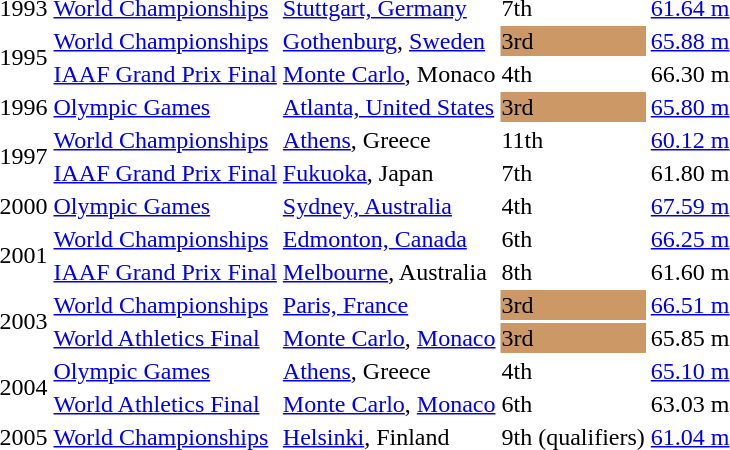<table>
<tr>
<td>1993</td>
<td><a href='#'>World Championships</a></td>
<td><a href='#'>Stuttgart, Germany</a></td>
<td>7th</td>
<td><a href='#'>61.64 m</a></td>
</tr>
<tr>
<td rowspan=2>1995</td>
<td><a href='#'>World Championships</a></td>
<td><a href='#'>Gothenburg</a>, <a href='#'>Sweden</a></td>
<td bgcolor="CC9966">3rd</td>
<td><a href='#'>65.88 m</a></td>
</tr>
<tr>
<td><a href='#'>IAAF Grand Prix Final</a></td>
<td><a href='#'>Monte Carlo</a>, Monaco</td>
<td>4th</td>
<td>66.30 m</td>
</tr>
<tr>
<td>1996</td>
<td><a href='#'>Olympic Games</a></td>
<td><a href='#'>Atlanta, United States</a></td>
<td bgcolor="CC9966">3rd</td>
<td><a href='#'>65.80 m</a></td>
</tr>
<tr>
<td rowspan=2>1997</td>
<td><a href='#'>World Championships</a></td>
<td><a href='#'>Athens</a>, Greece</td>
<td>11th</td>
<td><a href='#'>60.12 m</a></td>
</tr>
<tr>
<td><a href='#'>IAAF Grand Prix Final</a></td>
<td><a href='#'>Fukuoka</a>, Japan</td>
<td>7th</td>
<td>61.80 m</td>
</tr>
<tr>
<td>2000</td>
<td><a href='#'>Olympic Games</a></td>
<td><a href='#'>Sydney, Australia</a></td>
<td>4th</td>
<td><a href='#'>67.59 m</a></td>
</tr>
<tr>
<td rowspan=2>2001</td>
<td><a href='#'>World Championships</a></td>
<td><a href='#'>Edmonton, Canada</a></td>
<td>6th</td>
<td><a href='#'>66.25 m</a></td>
</tr>
<tr>
<td><a href='#'>IAAF Grand Prix Final</a></td>
<td><a href='#'>Melbourne</a>, Australia</td>
<td>8th</td>
<td>61.60 m</td>
</tr>
<tr>
<td rowspan=2>2003</td>
<td><a href='#'>World Championships</a></td>
<td><a href='#'>Paris, France</a></td>
<td bgcolor="CC9966">3rd</td>
<td><a href='#'>66.51 m</a></td>
</tr>
<tr>
<td><a href='#'>World Athletics Final</a></td>
<td><a href='#'>Monte Carlo</a>, <a href='#'>Monaco</a></td>
<td bgcolor="CC9966">3rd</td>
<td>65.85 m</td>
</tr>
<tr>
<td rowspan=2>2004</td>
<td><a href='#'>Olympic Games</a></td>
<td><a href='#'>Athens</a>, Greece</td>
<td>4th</td>
<td><a href='#'>65.10 m</a></td>
</tr>
<tr>
<td><a href='#'>World Athletics Final</a></td>
<td><a href='#'>Monte Carlo</a>, <a href='#'>Monaco</a></td>
<td>6th</td>
<td>63.03 m</td>
</tr>
<tr>
<td>2005</td>
<td><a href='#'>World Championships</a></td>
<td><a href='#'>Helsinki</a>, Finland</td>
<td>9th (qualifiers)</td>
<td><a href='#'>61.04 m</a></td>
</tr>
</table>
